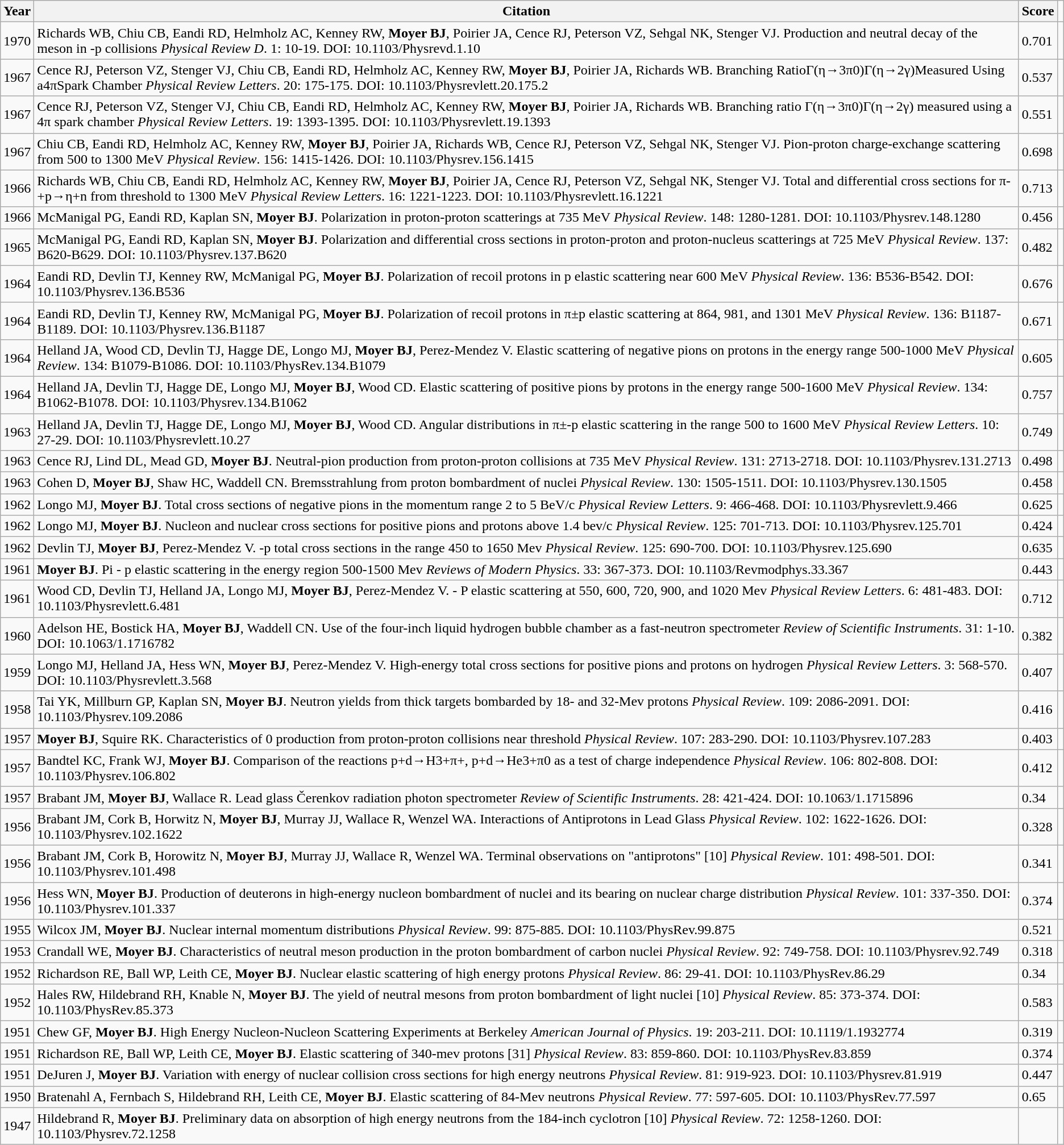<table class="wikitable">
<tr>
<th>Year</th>
<th>Citation</th>
<th>Score</th>
</tr>
<tr>
<td>1970</td>
<td>Richards WB, Chiu CB, Eandi RD, Helmholz AC, Kenney RW, <strong>Moyer  BJ</strong>, Poirier JA, Cence RJ, Peterson VZ, Sehgal NK, Stenger VJ. Production  and neutral decay of the meson in -p collisions <em>Physical Review D</em>. 1:  10-19. DOI: 10.1103/Physrevd.1.10</td>
<td>0.701</td>
<td></td>
</tr>
<tr>
<td>1967</td>
<td>Cence RJ, Peterson  VZ, Stenger VJ, Chiu CB, Eandi RD,  Helmholz AC, Kenney RW, <strong>Moyer BJ</strong>, Poirier JA, Richards WB. Branching  RatioΓ(η→3π0)Γ(η→2γ)Measured Using a4πSpark Chamber <em>Physical Review  Letters</em>. 20: 175-175. DOI: 10.1103/Physrevlett.20.175.2</td>
<td>0.537</td>
<td></td>
</tr>
<tr>
<td>1967</td>
<td>Cence RJ, Peterson  VZ, Stenger VJ, Chiu CB, Eandi RD,  Helmholz AC, Kenney RW, <strong>Moyer BJ</strong>, Poirier JA, Richards WB.  Branching ratio Γ(η→3π0)Γ(η→2γ) measured using a 4π spark chamber <em>Physical  Review Letters</em>. 19: 1393-1395. DOI: 10.1103/Physrevlett.19.1393</td>
<td>0.551</td>
<td></td>
</tr>
<tr>
<td>1967</td>
<td>Chiu CB, Eandi RD, Helmholz AC, Kenney RW, <strong>Moyer  BJ</strong>, Poirier JA, Richards WB,  Cence RJ, Peterson VZ, Sehgal NK, Stenger VJ. Pion-proton charge-exchange  scattering from 500 to 1300 MeV <em>Physical Review</em>. 156: 1415-1426. DOI: 10.1103/Physrev.156.1415</td>
<td>0.698</td>
<td></td>
</tr>
<tr>
<td>1966</td>
<td>Richards WB, Chiu CB, Eandi RD, Helmholz AC, Kenney RW, <strong>Moyer  BJ</strong>, Poirier JA, Cence RJ, Peterson VZ, Sehgal NK, Stenger VJ. Total and  differential cross sections for π-+p→η+n from threshold to 1300 MeV <em>Physical  Review Letters</em>. 16: 1221-1223. DOI: 10.1103/Physrevlett.16.1221</td>
<td>0.713</td>
<td></td>
</tr>
<tr>
<td>1966</td>
<td>McManigal PG,  Eandi RD, Kaplan SN, <strong>Moyer BJ</strong>. Polarization in proton-proton  scatterings at 735 MeV <em>Physical Review</em>. 148: 1280-1281. DOI: 10.1103/Physrev.148.1280</td>
<td>0.456</td>
<td></td>
</tr>
<tr>
<td>1965</td>
<td>McManigal PG,  Eandi RD, Kaplan SN, <strong>Moyer BJ</strong>. Polarization and differential cross  sections in proton-proton and proton-nucleus scatterings at 725 MeV <em>Physical  Review</em>. 137: B620-B629. DOI: 10.1103/Physrev.137.B620</td>
<td>0.482</td>
<td></td>
</tr>
<tr>
<td>1964</td>
<td>Eandi RD, Devlin TJ, Kenney RW,  McManigal PG, <strong>Moyer BJ</strong>. Polarization of recoil protons in p elastic  scattering near 600 MeV <em>Physical Review</em>. 136: B536-B542. DOI: 10.1103/Physrev.136.B536</td>
<td>0.676</td>
<td></td>
</tr>
<tr>
<td>1964</td>
<td>Eandi RD, Devlin TJ, Kenney RW,  McManigal PG, <strong>Moyer BJ</strong>. Polarization of recoil protons in π±p elastic  scattering at 864, 981, and 1301 MeV <em>Physical Review</em>. 136:  B1187-B1189. DOI: 10.1103/Physrev.136.B1187</td>
<td>0.671</td>
<td></td>
</tr>
<tr>
<td>1964</td>
<td>Helland JA, Wood  CD, Devlin TJ, Hagge DE, Longo  MJ, <strong>Moyer BJ</strong>, Perez-Mendez V. Elastic scattering of negative pions on  protons in the energy range 500-1000 MeV <em>Physical Review</em>. 134:  B1079-B1086. DOI: 10.1103/PhysRev.134.B1079</td>
<td>0.605</td>
<td></td>
</tr>
<tr>
<td>1964</td>
<td>Helland JA, Devlin TJ, Hagge DE, Longo MJ, <strong>Moyer BJ</strong>,  Wood CD. Elastic scattering of positive pions by protons in the energy range  500-1600 MeV <em>Physical Review</em>. 134: B1062-B1078. DOI: 10.1103/Physrev.134.B1062</td>
<td>0.757</td>
<td></td>
</tr>
<tr>
<td>1963</td>
<td>Helland JA, Devlin TJ, Hagge DE, Longo MJ, <strong>Moyer BJ</strong>,  Wood CD. Angular distributions in π±-p elastic scattering in the range 500 to  1600 MeV <em>Physical Review Letters</em>. 10: 27-29. DOI: 10.1103/Physrevlett.10.27</td>
<td>0.749</td>
<td></td>
</tr>
<tr>
<td>1963</td>
<td>Cence RJ, Lind DL,  Mead GD, <strong>Moyer BJ</strong>. Neutral-pion production from proton-proton  collisions at 735 MeV <em>Physical Review</em>. 131: 2713-2718. DOI: 10.1103/Physrev.131.2713</td>
<td>0.498</td>
<td></td>
</tr>
<tr>
<td>1963</td>
<td>Cohen D, <strong>Moyer  BJ</strong>, Shaw HC, Waddell CN. Bremsstrahlung from proton bombardment of nuclei  <em>Physical Review</em>. 130: 1505-1511. DOI: 10.1103/Physrev.130.1505</td>
<td>0.458</td>
<td></td>
</tr>
<tr>
<td>1962</td>
<td>Longo MJ, <strong>Moyer BJ</strong>.  Total cross sections of negative pions in the momentum range 2 to 5 BeV/c <em>Physical  Review Letters</em>. 9: 466-468. DOI: 10.1103/Physrevlett.9.466</td>
<td>0.625</td>
<td></td>
</tr>
<tr>
<td>1962</td>
<td>Longo MJ, <strong>Moyer  BJ</strong>. Nucleon and nuclear cross sections for positive pions and protons  above 1.4 bev/c <em>Physical Review</em>. 125: 701-713. DOI: 10.1103/Physrev.125.701</td>
<td>0.424</td>
<td></td>
</tr>
<tr>
<td>1962</td>
<td>Devlin TJ, <strong>Moyer BJ</strong>,  Perez-Mendez V. -p total cross sections in the range 450 to 1650 Mev <em>Physical  Review</em>. 125: 690-700. DOI: 10.1103/Physrev.125.690</td>
<td>0.635</td>
<td></td>
</tr>
<tr>
<td>1961</td>
<td><strong>Moyer BJ</strong>. Pi - p elastic  scattering in the energy region 500-1500 Mev <em>Reviews of Modern Physics</em>.  33: 367-373. DOI: 10.1103/Revmodphys.33.367</td>
<td>0.443</td>
<td></td>
</tr>
<tr>
<td>1961</td>
<td>Wood CD, Devlin TJ, Helland JA, Longo MJ, <strong>Moyer BJ</strong>,  Perez-Mendez V. - P elastic scattering at 550, 600, 720, 900, and 1020 Mev <em>Physical  Review Letters</em>. 6: 481-483. DOI: 10.1103/Physrevlett.6.481</td>
<td>0.712</td>
<td></td>
</tr>
<tr>
<td>1960</td>
<td>Adelson HE,  Bostick HA, <strong>Moyer BJ</strong>, Waddell CN. Use of the four-inch liquid hydrogen  bubble chamber as a fast-neutron spectrometer <em>Review of Scientific  Instruments</em>. 31: 1-10. DOI: 10.1063/1.1716782</td>
<td>0.382</td>
<td></td>
</tr>
<tr>
<td>1959</td>
<td>Longo MJ, Helland  JA, Hess WN, <strong>Moyer BJ</strong>, Perez-Mendez V. High-energy total cross  sections for positive pions and protons on hydrogen <em>Physical Review  Letters</em>. 3: 568-570. DOI: 10.1103/Physrevlett.3.568</td>
<td>0.407</td>
<td></td>
</tr>
<tr>
<td>1958</td>
<td>Tai YK, Millburn  GP, Kaplan SN, <strong>Moyer BJ</strong>. Neutron yields from thick targets bombarded  by 18- and 32-Mev protons <em>Physical Review</em>. 109: 2086-2091. DOI: 10.1103/Physrev.109.2086</td>
<td>0.416</td>
<td></td>
</tr>
<tr>
<td>1957</td>
<td><strong>Moyer BJ</strong>, Squire RK.  Characteristics of 0 production from proton-proton collisions near threshold <em>Physical  Review</em>. 107: 283-290. DOI: 10.1103/Physrev.107.283</td>
<td>0.403</td>
<td></td>
</tr>
<tr>
<td>1957</td>
<td>Bandtel KC, Frank  WJ, <strong>Moyer BJ</strong>. Comparison of the reactions p+d→H3+π+, p+d→He3+π0 as a  test of charge independence <em>Physical Review</em>. 106: 802-808. DOI: 10.1103/Physrev.106.802</td>
<td>0.412</td>
<td></td>
</tr>
<tr>
<td>1957</td>
<td>Brabant JM, <strong>Moyer  BJ</strong>, Wallace R. Lead glass Čerenkov radiation photon spectrometer <em>Review  of Scientific Instruments</em>. 28: 421-424. DOI: 10.1063/1.1715896</td>
<td>0.34</td>
<td></td>
</tr>
<tr>
<td>1956</td>
<td>Brabant JM, Cork  B, Horwitz N, <strong>Moyer BJ</strong>, Murray JJ, Wallace R, Wenzel WA. Interactions  of Antiprotons in Lead Glass <em>Physical Review</em>. 102: 1622-1626. DOI: 10.1103/Physrev.102.1622</td>
<td>0.328</td>
<td></td>
</tr>
<tr>
<td>1956</td>
<td>Brabant JM, Cork  B, Horowitz N, <strong>Moyer BJ</strong>, Murray JJ, Wallace R, Wenzel WA. Terminal  observations on "antiprotons" [10] <em>Physical Review</em>. 101:  498-501. DOI: 10.1103/Physrev.101.498</td>
<td>0.341</td>
<td></td>
</tr>
<tr>
<td>1956</td>
<td>Hess WN, <strong>Moyer  BJ</strong>. Production of deuterons in high-energy nucleon bombardment of nuclei  and its bearing on nuclear charge distribution <em>Physical Review</em>. 101:  337-350. DOI: 10.1103/Physrev.101.337</td>
<td>0.374</td>
<td></td>
</tr>
<tr>
<td>1955</td>
<td>Wilcox JM, <strong>Moyer BJ</strong>.  Nuclear internal momentum distributions <em>Physical Review</em>. 99: 875-885.  DOI: 10.1103/PhysRev.99.875</td>
<td>0.521</td>
<td></td>
</tr>
<tr>
<td>1953</td>
<td>Crandall WE, <strong>Moyer  BJ</strong>. Characteristics of neutral meson production in the proton bombardment  of carbon nuclei <em>Physical Review</em>. 92: 749-758. DOI: 10.1103/Physrev.92.749</td>
<td>0.318</td>
<td></td>
</tr>
<tr>
<td>1952</td>
<td>Richardson RE,  Ball WP, Leith CE, <strong>Moyer BJ</strong>. Nuclear elastic scattering of high energy  protons <em>Physical Review</em>. 86: 29-41. DOI: 10.1103/PhysRev.86.29</td>
<td>0.34</td>
<td></td>
</tr>
<tr>
<td>1952</td>
<td>Hales RW, Hildebrand RH, Knable N, <strong>Moyer  BJ</strong>. The yield of neutral mesons from proton bombardment of light nuclei  [10] <em>Physical Review</em>. 85: 373-374. DOI: 10.1103/PhysRev.85.373</td>
<td>0.583</td>
<td></td>
</tr>
<tr>
<td>1951</td>
<td>Chew GF, <strong>Moyer  BJ</strong>. High Energy Nucleon-Nucleon Scattering Experiments at Berkeley <em>American  Journal of Physics</em>. 19: 203-211. DOI: 10.1119/1.1932774</td>
<td>0.319</td>
<td></td>
</tr>
<tr>
<td>1951</td>
<td>Richardson RE,  Ball WP, Leith CE, <strong>Moyer BJ</strong>. Elastic scattering of 340-mev protons  [31] <em>Physical Review</em>. 83: 859-860. DOI: 10.1103/PhysRev.83.859</td>
<td>0.374</td>
<td></td>
</tr>
<tr>
<td>1951</td>
<td>DeJuren J, <strong>Moyer  BJ</strong>. Variation with energy of nuclear collision cross sections for high  energy neutrons <em>Physical Review</em>. 81: 919-923. DOI: 10.1103/Physrev.81.919</td>
<td>0.447</td>
<td></td>
</tr>
<tr>
<td>1950</td>
<td>Bratenahl A,  Fernbach S, Hildebrand RH, Leith CE, <strong>Moyer  BJ</strong>. Elastic scattering of 84-Mev neutrons <em>Physical Review</em>. 77:  597-605. DOI: 10.1103/PhysRev.77.597</td>
<td>0.65</td>
<td></td>
</tr>
<tr>
<td>1947</td>
<td>Hildebrand R, <strong>Moyer BJ</strong>.  Preliminary data on absorption of high energy neutrons from the 184-inch  cyclotron [10] <em>Physical Review</em>. 72: 1258-1260. DOI: 10.1103/Physrev.72.1258</td>
<td></td>
<td></td>
</tr>
</table>
